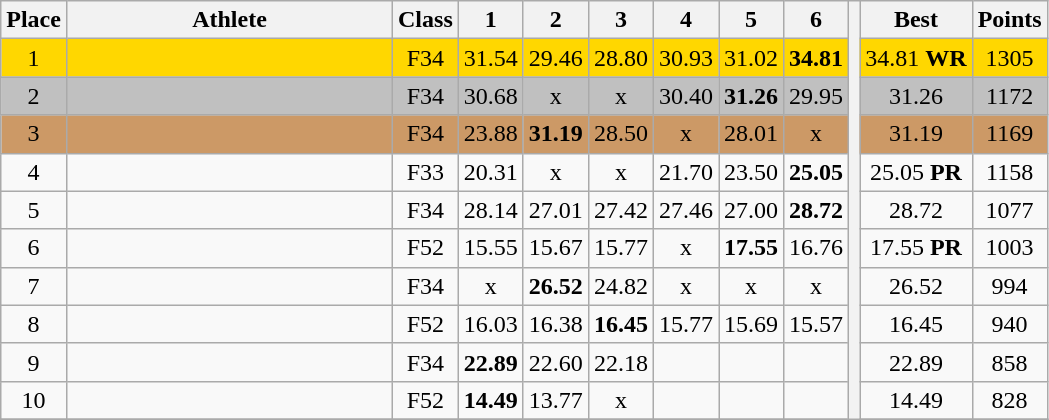<table class="wikitable" style="text-align:center">
<tr>
<th>Place</th>
<th width=210>Athlete</th>
<th>Class</th>
<th>1</th>
<th>2</th>
<th>3</th>
<th>4</th>
<th>5</th>
<th>6</th>
<th rowspan=20></th>
<th>Best</th>
<th>Points</th>
</tr>
<tr bgcolor=gold>
<td>1</td>
<td align=left></td>
<td>F34</td>
<td>31.54</td>
<td>29.46</td>
<td>28.80</td>
<td>30.93</td>
<td>31.02</td>
<td><strong>34.81</strong></td>
<td>34.81 <strong>WR</strong></td>
<td>1305</td>
</tr>
<tr bgcolor=silver>
<td>2</td>
<td align=left></td>
<td>F34</td>
<td>30.68</td>
<td>x</td>
<td>x</td>
<td>30.40</td>
<td><strong>31.26</strong></td>
<td>29.95</td>
<td>31.26</td>
<td>1172</td>
</tr>
<tr bgcolor=cc9966>
<td>3</td>
<td align=left></td>
<td>F34</td>
<td>23.88</td>
<td><strong>31.19</strong></td>
<td>28.50</td>
<td>x</td>
<td>28.01</td>
<td>x</td>
<td>31.19</td>
<td>1169</td>
</tr>
<tr>
<td>4</td>
<td align=left></td>
<td>F33</td>
<td>20.31</td>
<td>x</td>
<td>x</td>
<td>21.70</td>
<td>23.50</td>
<td><strong>25.05</strong></td>
<td>25.05 <strong>PR</strong></td>
<td>1158</td>
</tr>
<tr>
<td>5</td>
<td align=left></td>
<td>F34</td>
<td>28.14</td>
<td>27.01</td>
<td>27.42</td>
<td>27.46</td>
<td>27.00</td>
<td><strong>28.72</strong></td>
<td>28.72</td>
<td>1077</td>
</tr>
<tr>
<td>6</td>
<td align=left></td>
<td>F52</td>
<td>15.55</td>
<td>15.67</td>
<td>15.77</td>
<td>x</td>
<td><strong>17.55</strong></td>
<td>16.76</td>
<td>17.55 <strong>PR</strong></td>
<td>1003</td>
</tr>
<tr>
<td>7</td>
<td align=left></td>
<td>F34</td>
<td>x</td>
<td><strong>26.52</strong></td>
<td>24.82</td>
<td>x</td>
<td>x</td>
<td>x</td>
<td>26.52</td>
<td>994</td>
</tr>
<tr>
<td>8</td>
<td align=left></td>
<td>F52</td>
<td>16.03</td>
<td>16.38</td>
<td><strong>16.45</strong></td>
<td>15.77</td>
<td>15.69</td>
<td>15.57</td>
<td>16.45</td>
<td>940</td>
</tr>
<tr>
<td>9</td>
<td align=left></td>
<td>F34</td>
<td><strong>22.89</strong></td>
<td>22.60</td>
<td>22.18</td>
<td></td>
<td></td>
<td></td>
<td>22.89</td>
<td>858</td>
</tr>
<tr>
<td>10</td>
<td align=left></td>
<td>F52</td>
<td><strong>14.49</strong></td>
<td>13.77</td>
<td>x</td>
<td></td>
<td></td>
<td></td>
<td>14.49</td>
<td>828</td>
</tr>
<tr>
</tr>
</table>
